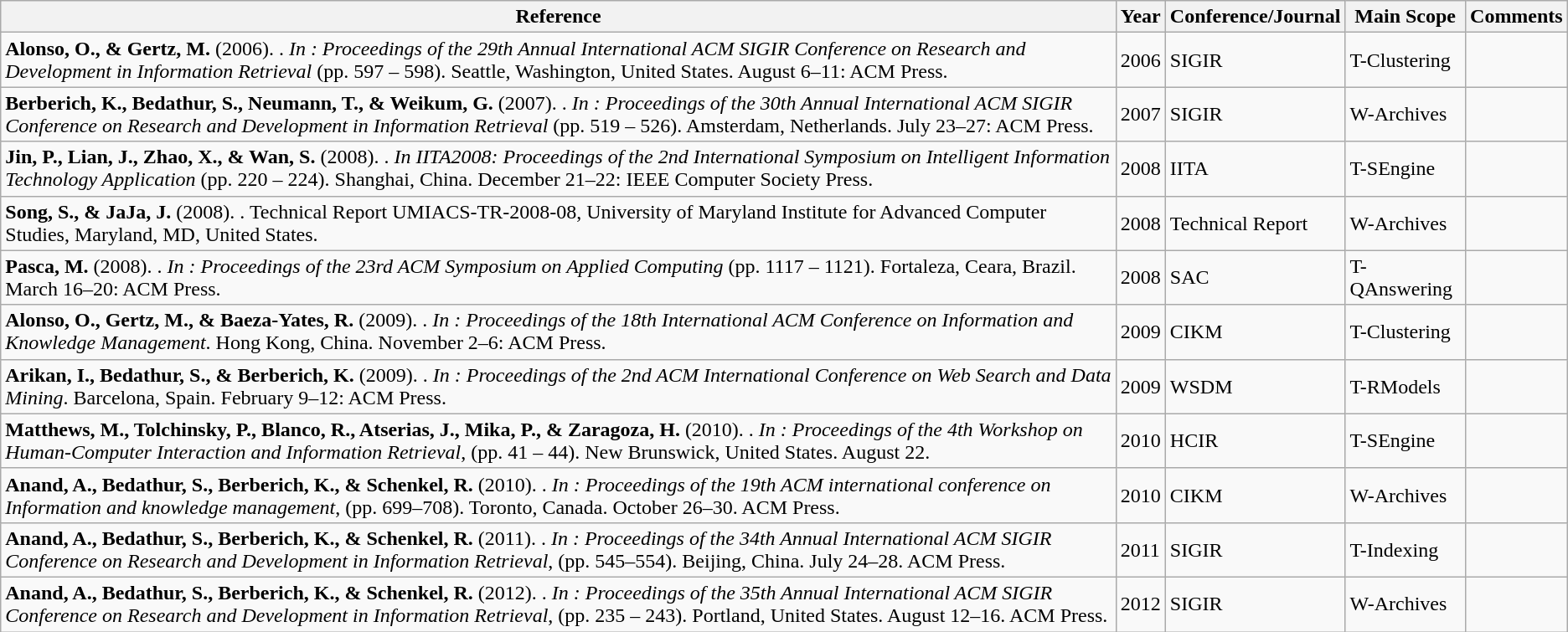<table class="wikitable sortable">
<tr>
<th>Reference</th>
<th>Year</th>
<th>Conference/Journal</th>
<th>Main Scope</th>
<th>Comments</th>
</tr>
<tr>
<td><strong>Alonso, O., & Gertz, M.</strong> (2006). . <em>In : Proceedings of the 29th Annual International ACM SIGIR Conference on Research and Development in Information Retrieval</em> (pp. 597 – 598). Seattle, Washington, United States. August 6–11: ACM Press.</td>
<td>2006</td>
<td>SIGIR</td>
<td>T-Clustering</td>
<td></td>
</tr>
<tr>
<td><strong>Berberich, K., Bedathur, S., Neumann, T., & Weikum, G.</strong> (2007). . <em>In : Proceedings of the 30th Annual International ACM SIGIR Conference on Research and Development in Information Retrieval</em> (pp. 519 – 526). Amsterdam, Netherlands. July 23–27: ACM Press.</td>
<td>2007</td>
<td>SIGIR</td>
<td>W-Archives</td>
<td></td>
</tr>
<tr>
<td><strong>Jin, P., Lian, J., Zhao, X., & Wan, S.</strong> (2008). . <em>In IITA2008: Proceedings of the 2nd International Symposium on Intelligent Information Technology Application</em> (pp. 220 – 224). Shanghai, China. December 21–22: IEEE Computer Society Press.</td>
<td>2008</td>
<td>IITA</td>
<td>T-SEngine</td>
<td></td>
</tr>
<tr>
<td><strong>Song, S., & JaJa, J.</strong> (2008). . Technical Report UMIACS-TR-2008-08, University of Maryland Institute for Advanced Computer Studies, Maryland, MD, United States.</td>
<td>2008</td>
<td>Technical Report</td>
<td>W-Archives</td>
<td></td>
</tr>
<tr>
<td><strong>Pasca, M.</strong> (2008). . <em>In : Proceedings of the 23rd ACM Symposium on Applied Computing</em> (pp. 1117 – 1121). Fortaleza, Ceara, Brazil. March 16–20: ACM Press.</td>
<td>2008</td>
<td>SAC</td>
<td>T-QAnswering</td>
<td></td>
</tr>
<tr>
<td><strong>Alonso, O., Gertz, M., & Baeza-Yates, R.</strong> (2009). . <em>In : Proceedings of the 18th International ACM Conference on Information and Knowledge Management</em>. Hong Kong, China. November 2–6: ACM Press.</td>
<td>2009</td>
<td>CIKM</td>
<td>T-Clustering</td>
<td></td>
</tr>
<tr>
<td><strong>Arikan, I., Bedathur, S., & Berberich, K.</strong> (2009). . <em>In : Proceedings of the 2nd ACM International Conference on Web Search and Data Mining</em>. Barcelona, Spain. February 9–12: ACM Press.</td>
<td>2009</td>
<td>WSDM</td>
<td>T-RModels</td>
<td></td>
</tr>
<tr>
<td><strong>Matthews, M., Tolchinsky, P., Blanco, R., Atserias, J., Mika, P., & Zaragoza, H.</strong> (2010). . <em>In : Proceedings of the 4th Workshop on Human-Computer Interaction and Information Retrieval</em>, (pp. 41 – 44). New Brunswick, United States. August 22.</td>
<td>2010</td>
<td>HCIR</td>
<td>T-SEngine</td>
<td></td>
</tr>
<tr>
<td><strong>Anand, A., Bedathur, S., Berberich, K., & Schenkel, R.</strong> (2010). . <em>In : Proceedings of the 19th ACM international conference on Information and knowledge management</em>, (pp. 699–708). Toronto, Canada. October 26–30. ACM Press.</td>
<td>2010</td>
<td>CIKM</td>
<td>W-Archives</td>
<td></td>
</tr>
<tr>
<td><strong>Anand, A., Bedathur, S., Berberich, K., & Schenkel, R.</strong> (2011). . <em>In : Proceedings of the 34th Annual International ACM SIGIR Conference on Research and Development in Information Retrieval</em>, (pp. 545–554). Beijing, China. July 24–28. ACM Press.</td>
<td>2011</td>
<td>SIGIR</td>
<td>T-Indexing</td>
<td></td>
</tr>
<tr>
<td><strong>Anand, A., Bedathur, S., Berberich, K., & Schenkel, R.</strong> (2012). . <em>In : Proceedings of the 35th Annual International ACM SIGIR Conference on Research and Development in Information Retrieval</em>, (pp. 235 – 243). Portland, United States. August 12–16. ACM Press.</td>
<td>2012</td>
<td>SIGIR</td>
<td>W-Archives</td>
<td></td>
</tr>
</table>
